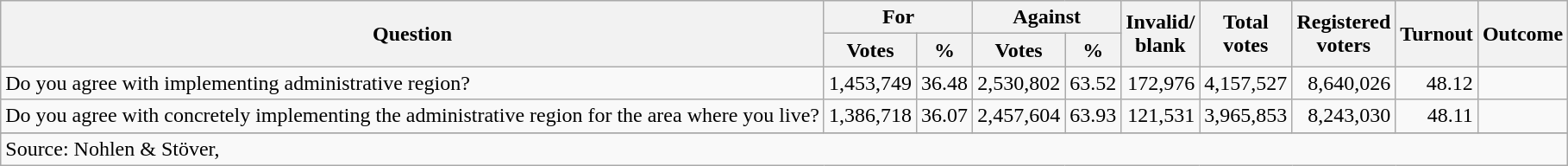<table class=wikitable style=text-align:right>
<tr>
<th rowspan=2>Question</th>
<th colspan=2>For</th>
<th colspan=2>Against</th>
<th rowspan=2>Invalid/<br>blank</th>
<th rowspan=2>Total<br>votes</th>
<th rowspan=2>Registered<br>voters</th>
<th rowspan=2>Turnout</th>
<th rowspan=2>Outcome</th>
</tr>
<tr>
<th>Votes</th>
<th>%</th>
<th>Votes</th>
<th>%</th>
</tr>
<tr>
<td align=left>Do you agree with implementing administrative region?</td>
<td>1,453,749</td>
<td>36.48</td>
<td>2,530,802</td>
<td>63.52</td>
<td>172,976</td>
<td>4,157,527</td>
<td>8,640,026</td>
<td>48.12</td>
<td></td>
</tr>
<tr>
<td align=left>Do you agree with concretely implementing the administrative region for the area where you live?</td>
<td>1,386,718</td>
<td>36.07</td>
<td>2,457,604</td>
<td>63.93</td>
<td>121,531</td>
<td>3,965,853</td>
<td>8,243,030</td>
<td>48.11</td>
<td></td>
</tr>
<tr>
</tr>
<tr>
<td colspan=12 align=left>Source: Nohlen & Stöver, </td>
</tr>
</table>
